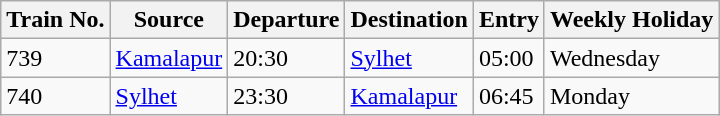<table class="wikitable">
<tr>
<th>Train No.</th>
<th>Source</th>
<th>Departure</th>
<th>Destination</th>
<th>Entry</th>
<th>Weekly Holiday</th>
</tr>
<tr>
<td>739</td>
<td><a href='#'>Kamalapur</a></td>
<td>20:30</td>
<td><a href='#'>Sylhet</a></td>
<td>05:00</td>
<td>Wednesday</td>
</tr>
<tr>
<td>740</td>
<td><a href='#'>Sylhet</a></td>
<td>23:30</td>
<td><a href='#'>Kamalapur</a></td>
<td>06:45</td>
<td>Monday</td>
</tr>
</table>
